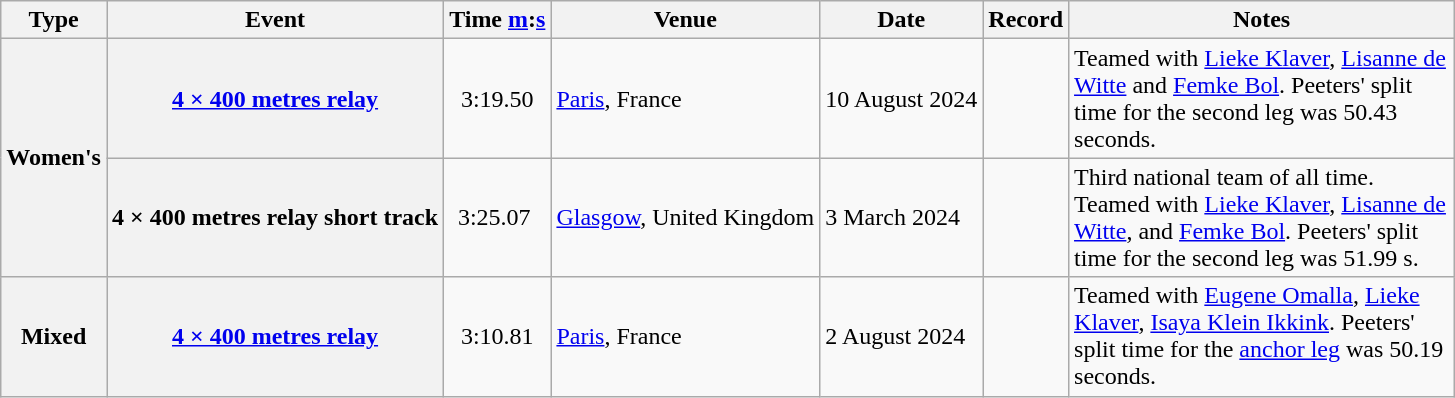<table class="wikitable">
<tr>
<th scope="col">Type</th>
<th scope="col">Event</th>
<th scope="col">Time <a href='#'>m</a>:<a href='#'>s</a></th>
<th scope="col">Venue</th>
<th scope="col">Date</th>
<th scope="col">Record</th>
<th scope="col" style="width:250px;">Notes</th>
</tr>
<tr>
<th scope="rowgroup" rowspan="2">Women's</th>
<th scope="row"><a href='#'>4 × 400 metres relay</a></th>
<td style="text-align:center;">3:19.50</td>
<td><a href='#'>Paris</a>, France</td>
<td>10 August 2024</td>
<td style="text-align:center;"></td>
<td>Teamed with <a href='#'>Lieke Klaver</a>, <a href='#'>Lisanne de Witte</a> and <a href='#'>Femke Bol</a>. Peeters' split time for the second leg was 50.43 seconds.</td>
</tr>
<tr>
<th scope="row">4 × 400 metres relay short track</th>
<td style="text-align:center;">3:25.07 </td>
<td><a href='#'>Glasgow</a>, United Kingdom</td>
<td>3 March 2024</td>
<td style="text-align:center;"></td>
<td>Third national team of all time. Teamed with <a href='#'>Lieke Klaver</a>, <a href='#'>Lisanne de Witte</a>, and <a href='#'>Femke Bol</a>. Peeters' split time for the second leg was 51.99 s.</td>
</tr>
<tr>
<th scope="row">Mixed</th>
<th scope="row"><a href='#'>4 × 400 metres relay</a></th>
<td style="text-align:center;">3:10.81</td>
<td><a href='#'>Paris</a>, France</td>
<td>2 August 2024</td>
<td></td>
<td>Teamed with <a href='#'>Eugene Omalla</a>, <a href='#'>Lieke Klaver</a>, <a href='#'>Isaya Klein Ikkink</a>. Peeters' split time for the <a href='#'>anchor leg</a> was 50.19 seconds.</td>
</tr>
</table>
